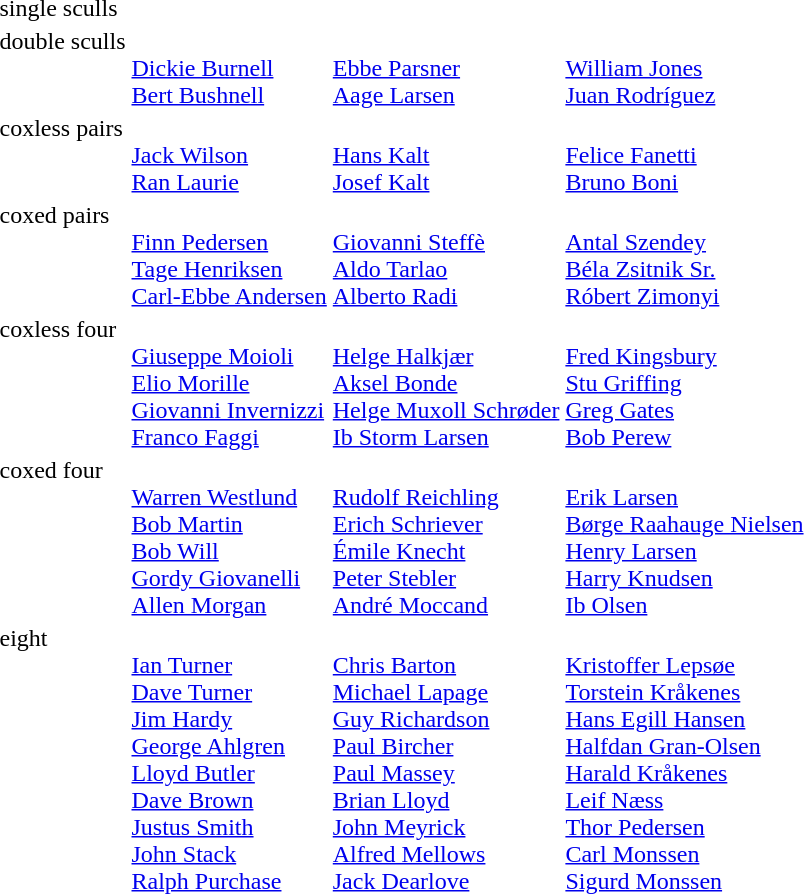<table>
<tr>
<td>single sculls<br></td>
<td></td>
<td></td>
<td></td>
</tr>
<tr valign="top">
<td>double sculls<br></td>
<td><br><a href='#'>Dickie Burnell</a><br><a href='#'>Bert Bushnell</a></td>
<td><br><a href='#'>Ebbe Parsner</a><br><a href='#'>Aage Larsen</a></td>
<td><br><a href='#'>William Jones</a><br><a href='#'>Juan Rodríguez</a></td>
</tr>
<tr valign="top">
<td>coxless pairs<br></td>
<td><br><a href='#'>Jack Wilson</a><br><a href='#'>Ran Laurie</a></td>
<td><br><a href='#'>Hans Kalt</a><br><a href='#'>Josef Kalt</a></td>
<td><br><a href='#'>Felice Fanetti</a><br><a href='#'>Bruno Boni</a></td>
</tr>
<tr valign="top">
<td>coxed pairs<br></td>
<td><br><a href='#'>Finn Pedersen</a><br><a href='#'>Tage Henriksen</a><br><a href='#'>Carl-Ebbe Andersen</a></td>
<td><br><a href='#'>Giovanni Steffè</a><br><a href='#'>Aldo Tarlao</a><br><a href='#'>Alberto Radi</a></td>
<td><br><a href='#'>Antal Szendey</a><br><a href='#'>Béla Zsitnik Sr.</a><br><a href='#'>Róbert Zimonyi</a></td>
</tr>
<tr valign="top">
<td>coxless four<br></td>
<td><br><a href='#'>Giuseppe Moioli</a><br><a href='#'>Elio Morille</a><br><a href='#'>Giovanni Invernizzi</a><br><a href='#'>Franco Faggi</a></td>
<td><br><a href='#'>Helge Halkjær</a><br><a href='#'>Aksel Bonde</a><br><a href='#'>Helge Muxoll Schrøder</a><br><a href='#'>Ib Storm Larsen</a></td>
<td><br><a href='#'>Fred Kingsbury</a><br><a href='#'>Stu Griffing</a><br><a href='#'>Greg Gates</a><br><a href='#'>Bob Perew</a></td>
</tr>
<tr valign="top">
<td>coxed four<br></td>
<td><br><a href='#'>Warren Westlund</a><br><a href='#'>Bob Martin</a><br><a href='#'>Bob Will</a><br><a href='#'>Gordy Giovanelli</a><br><a href='#'>Allen Morgan</a></td>
<td><br><a href='#'>Rudolf Reichling</a><br><a href='#'>Erich Schriever</a><br><a href='#'>Émile Knecht</a><br><a href='#'>Peter Stebler</a><br><a href='#'>André Moccand</a></td>
<td><br><a href='#'>Erik Larsen</a><br><a href='#'>Børge Raahauge Nielsen</a><br><a href='#'>Henry Larsen</a><br><a href='#'>Harry Knudsen</a><br><a href='#'>Ib Olsen</a></td>
</tr>
<tr valign="top">
<td>eight<br></td>
<td><br><a href='#'>Ian Turner</a><br><a href='#'>Dave Turner</a><br><a href='#'>Jim Hardy</a><br><a href='#'>George Ahlgren</a><br><a href='#'>Lloyd Butler</a><br><a href='#'>Dave Brown</a><br><a href='#'>Justus Smith</a><br><a href='#'>John Stack</a><br><a href='#'>Ralph Purchase</a></td>
<td><br><a href='#'>Chris Barton</a><br><a href='#'>Michael Lapage</a><br><a href='#'>Guy Richardson</a><br><a href='#'>Paul Bircher</a><br><a href='#'>Paul Massey</a><br><a href='#'>Brian Lloyd</a><br><a href='#'>John Meyrick</a><br><a href='#'>Alfred Mellows</a><br><a href='#'>Jack Dearlove</a></td>
<td><br><a href='#'>Kristoffer Lepsøe</a><br><a href='#'>Torstein Kråkenes</a><br><a href='#'>Hans Egill Hansen</a><br><a href='#'>Halfdan Gran-Olsen</a><br><a href='#'>Harald Kråkenes</a><br><a href='#'>Leif Næss</a><br><a href='#'>Thor Pedersen</a><br><a href='#'>Carl Monssen</a><br><a href='#'>Sigurd Monssen</a></td>
</tr>
</table>
